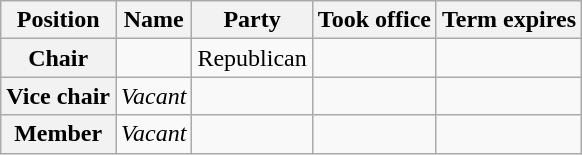<table class="wikitable sortable" style="text-align:center">
<tr>
<th>Position</th>
<th>Name</th>
<th>Party</th>
<th>Took office</th>
<th>Term expires</th>
</tr>
<tr>
<th>Chair</th>
<td></td>
<td>Republican</td>
<td></td>
<td></td>
</tr>
<tr>
<th>Vice chair</th>
<td><em>Vacant</em></td>
<td></td>
<td></td>
<td></td>
</tr>
<tr>
<th>Member</th>
<td><em>Vacant</em></td>
<td></td>
<td></td>
<td></td>
</tr>
</table>
